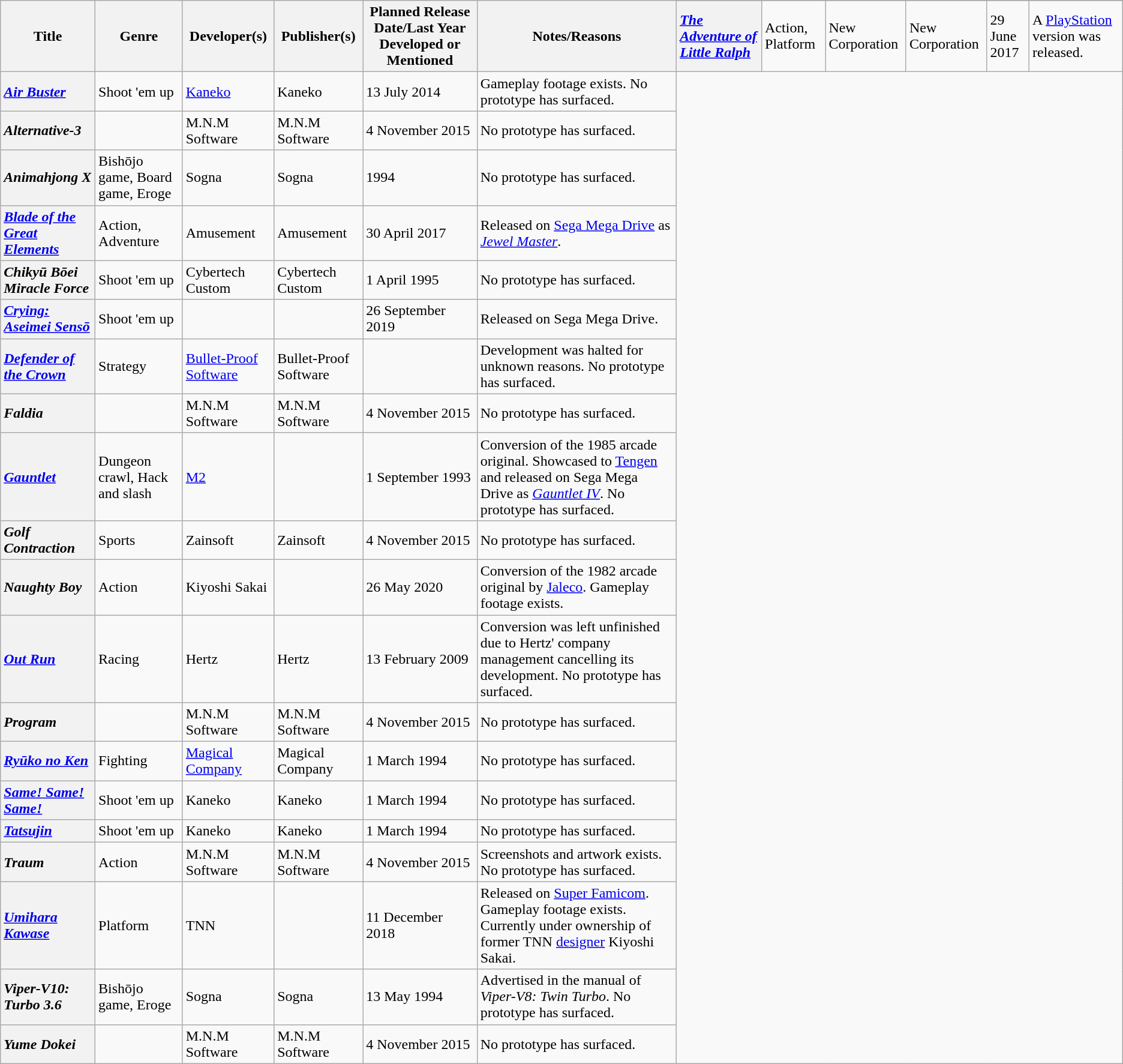<table class="wikitable sortable" id="softwarelist" width="auto">
<tr>
<th rowspan="2">Title</th>
<th rowspan="2">Genre</th>
<th rowspan="2">Developer(s)</th>
<th rowspan="2">Publisher(s)</th>
<th rowspan="2">Planned Release Date/Last Year Developed or Mentioned</th>
<th rowspan="2">Notes/Reasons</th>
</tr>
<tr>
<th id="A" style="text-align: left;"><strong><em><a href='#'>The Adventure of Little Ralph</a></em></strong></th>
<td>Action, Platform</td>
<td>New Corporation</td>
<td>New Corporation</td>
<td>29 June 2017</td>
<td>A <a href='#'>PlayStation</a> version was released.</td>
</tr>
<tr>
<th style="text-align: left;"><strong><em><a href='#'>Air Buster</a></em></strong></th>
<td>Shoot 'em up</td>
<td><a href='#'>Kaneko</a></td>
<td>Kaneko</td>
<td>13 July 2014</td>
<td>Gameplay footage exists. No prototype has surfaced.</td>
</tr>
<tr>
<th style="text-align: left;"><strong><em>Alternative-3</em></strong></th>
<td></td>
<td>M.N.M Software</td>
<td>M.N.M Software</td>
<td>4 November 2015</td>
<td>No prototype has surfaced.</td>
</tr>
<tr>
<th style="text-align: left;"><strong><em>Animahjong X</em></strong></th>
<td>Bishōjo game, Board game, Eroge</td>
<td>Sogna</td>
<td>Sogna</td>
<td>1994</td>
<td>No prototype has surfaced.</td>
</tr>
<tr>
<th id="B" style="text-align: left;"><strong><em><a href='#'>Blade of the Great Elements</a></em></strong></th>
<td>Action, Adventure</td>
<td>Amusement</td>
<td>Amusement</td>
<td>30 April 2017</td>
<td>Released on <a href='#'>Sega Mega Drive</a> as <em><a href='#'>Jewel Master</a></em>.</td>
</tr>
<tr>
<th id="C" style="text-align: left;"><strong><em>Chikyū Bōei Miracle Force</em></strong></th>
<td>Shoot 'em up</td>
<td>Cybertech Custom</td>
<td>Cybertech Custom</td>
<td>1 April 1995</td>
<td>No prototype has surfaced.</td>
</tr>
<tr>
<th style="text-align: left;"><strong><em><a href='#'>Crying: Aseimei Sensō</a></em></strong></th>
<td>Shoot 'em up</td>
<td></td>
<td></td>
<td>26 September 2019</td>
<td>Released on Sega Mega Drive.</td>
</tr>
<tr>
<th id="D" style="text-align: left;"><strong><em><a href='#'>Defender of the Crown</a></em></strong></th>
<td>Strategy</td>
<td><a href='#'>Bullet-Proof Software</a></td>
<td>Bullet-Proof Software</td>
<td></td>
<td>Development was halted for unknown reasons. No prototype has surfaced.</td>
</tr>
<tr>
<th id="F" style="text-align: left;"><strong><em>Faldia</em></strong></th>
<td></td>
<td>M.N.M Software</td>
<td>M.N.M Software</td>
<td>4 November 2015</td>
<td>No prototype has surfaced.</td>
</tr>
<tr>
<th id="G" style="text-align: left;"><strong><em><a href='#'>Gauntlet</a></em></strong></th>
<td>Dungeon crawl, Hack and slash</td>
<td><a href='#'>M2</a></td>
<td></td>
<td>1 September 1993</td>
<td>Conversion of the 1985 arcade original. Showcased to <a href='#'>Tengen</a> and released on Sega Mega Drive as <em><a href='#'>Gauntlet IV</a></em>. No prototype has surfaced.</td>
</tr>
<tr>
<th style="text-align: left;"><strong><em>Golf Contraction</em></strong></th>
<td>Sports</td>
<td>Zainsoft</td>
<td>Zainsoft</td>
<td>4 November 2015</td>
<td>No prototype has surfaced.</td>
</tr>
<tr>
<th id="N" style="text-align: left;"><strong><em>Naughty Boy</em></strong></th>
<td>Action</td>
<td>Kiyoshi Sakai</td>
<td></td>
<td>26 May 2020</td>
<td>Conversion of the 1982 arcade original by <a href='#'>Jaleco</a>. Gameplay footage exists.</td>
</tr>
<tr>
<th id="O" style="text-align: left;"><strong><em><a href='#'>Out Run</a></em></strong></th>
<td>Racing</td>
<td>Hertz</td>
<td>Hertz</td>
<td>13 February 2009</td>
<td>Conversion was left unfinished due to Hertz' company management cancelling its development. No prototype has surfaced.</td>
</tr>
<tr>
<th id="P" style="text-align: left;"><strong><em>Program</em></strong></th>
<td></td>
<td>M.N.M Software</td>
<td>M.N.M Software</td>
<td>4 November 2015</td>
<td>No prototype has surfaced.</td>
</tr>
<tr>
<th id="R" style="text-align: left;"><strong><em><a href='#'>Ryūko no Ken</a></em></strong></th>
<td>Fighting</td>
<td><a href='#'>Magical Company</a></td>
<td>Magical Company</td>
<td>1 March 1994</td>
<td>No prototype has surfaced.</td>
</tr>
<tr>
<th id="S" style="text-align: left;"><strong><em><a href='#'>Same! Same! Same!</a></em></strong></th>
<td>Shoot 'em up</td>
<td>Kaneko</td>
<td>Kaneko</td>
<td>1 March 1994</td>
<td>No prototype has surfaced.</td>
</tr>
<tr>
<th id="T" style="text-align: left;"><strong><em><a href='#'>Tatsujin</a></em></strong></th>
<td>Shoot 'em up</td>
<td>Kaneko</td>
<td>Kaneko</td>
<td>1 March 1994</td>
<td>No prototype has surfaced.</td>
</tr>
<tr>
<th style="text-align: left;"><strong><em>Traum</em></strong></th>
<td>Action</td>
<td>M.N.M Software</td>
<td>M.N.M Software</td>
<td>4 November 2015</td>
<td>Screenshots and artwork exists. No prototype has surfaced.</td>
</tr>
<tr>
<th id="U" style="text-align: left;"><strong><em><a href='#'>Umihara Kawase</a></em></strong></th>
<td>Platform</td>
<td>TNN</td>
<td></td>
<td>11 December 2018</td>
<td>Released on <a href='#'>Super Famicom</a>. Gameplay footage exists. Currently under ownership of former TNN <a href='#'>designer</a> Kiyoshi Sakai.</td>
</tr>
<tr>
<th id="V" style="text-align: left;"><strong><em>Viper-V10: Turbo 3.6</em></strong></th>
<td>Bishōjo game, Eroge</td>
<td>Sogna</td>
<td>Sogna</td>
<td>13 May 1994</td>
<td>Advertised in the manual of <em>Viper-V8: Twin Turbo</em>. No prototype has surfaced.</td>
</tr>
<tr>
<th id="Y" style="text-align: left;"><strong><em>Yume Dokei</em></strong></th>
<td></td>
<td>M.N.M Software</td>
<td>M.N.M Software</td>
<td>4 November 2015</td>
<td>No prototype has surfaced.</td>
</tr>
</table>
